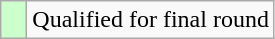<table class="wikitable">
<tr>
<td style="width:10px; background:#cfc"></td>
<td>Qualified for final round</td>
</tr>
</table>
